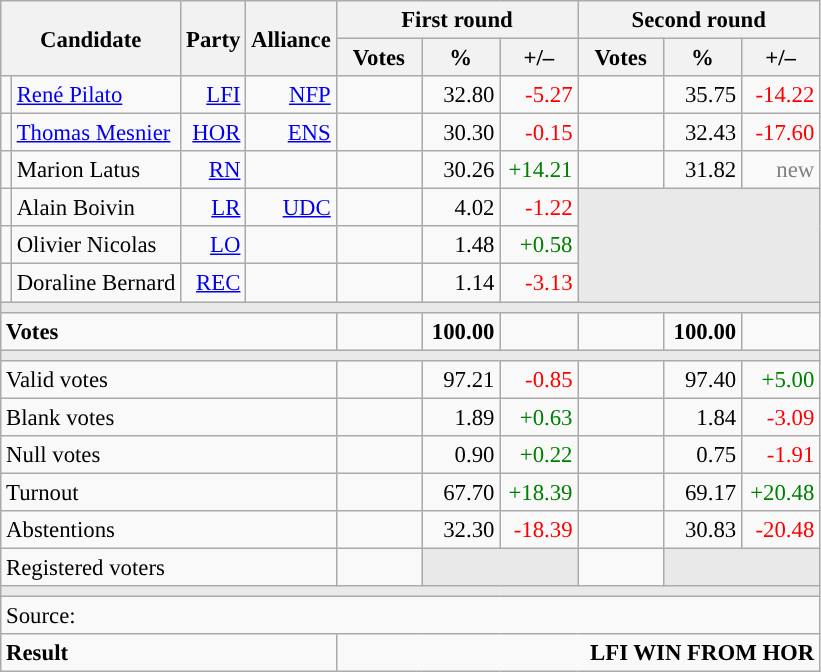<table class="wikitable" style="text-align:right;font-size:95%;">
<tr>
<th rowspan="2" colspan="2">Candidate</th>
<th colspan="1" rowspan="2">Party</th>
<th colspan="1" rowspan="2">Alliance</th>
<th colspan="3">First round</th>
<th colspan="3">Second round</th>
</tr>
<tr>
<th style="width:50px;">Votes</th>
<th style="width:45px;">%</th>
<th style="width:45px;">+/–</th>
<th style="width:50px;">Votes</th>
<th style="width:45px;">%</th>
<th style="width:45px;">+/–</th>
</tr>
<tr>
<td style="color:inherit;background:"></td>
<td style="text-align:left;"><a href='#'>René Pilato</a></td>
<td><a href='#'>LFI</a></td>
<td><a href='#'>NFP</a></td>
<td></td>
<td>32.80</td>
<td style="color:red;">-5.27</td>
<td></td>
<td>35.75</td>
<td style="color:red;">-14.22</td>
</tr>
<tr>
<td style="color:inherit;background:"></td>
<td style="text-align:left;"><a href='#'>Thomas Mesnier</a></td>
<td><a href='#'>HOR</a></td>
<td><a href='#'>ENS</a></td>
<td></td>
<td>30.30</td>
<td style="color:red;">-0.15</td>
<td></td>
<td>32.43</td>
<td style="color:red;">-17.60</td>
</tr>
<tr>
<td style="color:inherit;background:"></td>
<td style="text-align:left;">Marion Latus</td>
<td><a href='#'>RN</a></td>
<td></td>
<td></td>
<td>30.26</td>
<td style="color:green;">+14.21</td>
<td></td>
<td>31.82</td>
<td style="color:grey;">new</td>
</tr>
<tr>
<td style="color:inherit;background:"></td>
<td style="text-align:left;">Alain Boivin</td>
<td><a href='#'>LR</a></td>
<td><a href='#'>UDC</a></td>
<td></td>
<td>4.02</td>
<td style="color:red;">-1.22</td>
<td colspan="3" rowspan="3" style="background:#E9E9E9;"></td>
</tr>
<tr>
<td style="color:inherit;background:"></td>
<td style="text-align:left;">Olivier Nicolas</td>
<td><a href='#'>LO</a></td>
<td></td>
<td></td>
<td>1.48</td>
<td style="color:green;">+0.58</td>
</tr>
<tr>
<td style="color:inherit;background:"></td>
<td style="text-align:left;">Doraline Bernard</td>
<td><a href='#'>REC</a></td>
<td></td>
<td></td>
<td>1.14</td>
<td style="color:red;">-3.13</td>
</tr>
<tr>
<td colspan="10" style="background:#E9E9E9;"></td>
</tr>
<tr style="font-weight:bold;">
<td colspan="4" style="text-align:left;">Votes</td>
<td></td>
<td>100.00</td>
<td></td>
<td></td>
<td>100.00</td>
<td></td>
</tr>
<tr>
<td colspan="10" style="background:#E9E9E9;"></td>
</tr>
<tr>
<td colspan="4" style="text-align:left;">Valid votes</td>
<td></td>
<td>97.21</td>
<td style="color:red;">-0.85</td>
<td></td>
<td>97.40</td>
<td style="color:green;">+5.00</td>
</tr>
<tr>
<td colspan="4" style="text-align:left;">Blank votes</td>
<td></td>
<td>1.89</td>
<td style="color:green;">+0.63</td>
<td></td>
<td>1.84</td>
<td style="color:red;">-3.09</td>
</tr>
<tr>
<td colspan="4" style="text-align:left;">Null votes</td>
<td></td>
<td>0.90</td>
<td style="color:green;">+0.22</td>
<td></td>
<td>0.75</td>
<td style="color:red;">-1.91</td>
</tr>
<tr>
<td colspan="4" style="text-align:left;">Turnout</td>
<td></td>
<td>67.70</td>
<td style="color:green;">+18.39</td>
<td></td>
<td>69.17</td>
<td style="color:green;">+20.48</td>
</tr>
<tr>
<td colspan="4" style="text-align:left;">Abstentions</td>
<td></td>
<td>32.30</td>
<td style="color:red;">-18.39</td>
<td></td>
<td>30.83</td>
<td style="color:red;">-20.48</td>
</tr>
<tr>
<td colspan="4" style="text-align:left;">Registered voters</td>
<td></td>
<td colspan="2" style="background:#E9E9E9;"></td>
<td></td>
<td colspan="2" style="background:#E9E9E9;"></td>
</tr>
<tr>
<td colspan="10" style="background:#E9E9E9;"></td>
</tr>
<tr>
<td colspan="10" style="text-align:left;">Source: </td>
</tr>
<tr style="font-weight:bold">
<td colspan="4" style="text-align:left;">Result</td>
<td colspan="6" style="background-color:">LFI WIN FROM HOR</td>
</tr>
</table>
